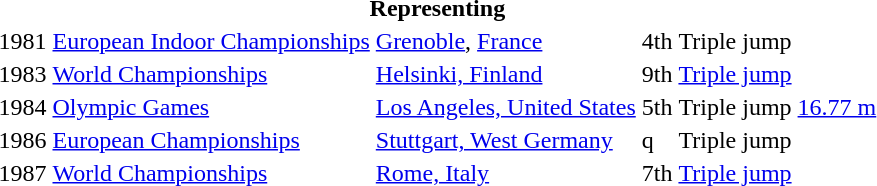<table>
<tr>
<th colspan="6">Representing </th>
</tr>
<tr>
<td>1981</td>
<td><a href='#'>European Indoor Championships</a></td>
<td><a href='#'>Grenoble</a>, <a href='#'>France</a></td>
<td>4th</td>
<td>Triple jump</td>
<td></td>
</tr>
<tr>
<td>1983</td>
<td><a href='#'>World Championships</a></td>
<td><a href='#'>Helsinki, Finland</a></td>
<td>9th</td>
<td><a href='#'>Triple jump</a></td>
<td></td>
</tr>
<tr>
<td>1984</td>
<td><a href='#'>Olympic Games</a></td>
<td><a href='#'>Los Angeles, United States</a></td>
<td>5th</td>
<td>Triple jump</td>
<td><a href='#'>16.77 m</a></td>
</tr>
<tr>
<td>1986</td>
<td><a href='#'>European Championships</a></td>
<td><a href='#'>Stuttgart, West Germany</a></td>
<td>q</td>
<td>Triple jump</td>
<td></td>
</tr>
<tr>
<td>1987</td>
<td><a href='#'>World Championships</a></td>
<td><a href='#'>Rome, Italy</a></td>
<td>7th</td>
<td><a href='#'>Triple jump</a></td>
<td></td>
</tr>
</table>
